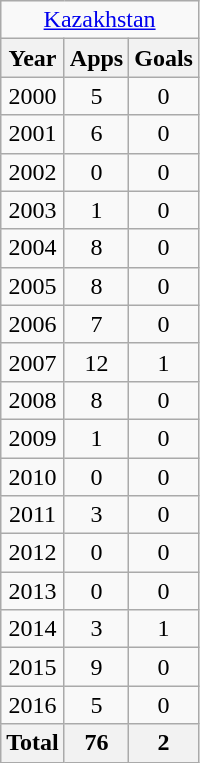<table class="wikitable" style="text-align:center">
<tr>
<td colspan=3><a href='#'>Kazakhstan</a></td>
</tr>
<tr>
<th>Year</th>
<th>Apps</th>
<th>Goals</th>
</tr>
<tr>
<td>2000</td>
<td>5</td>
<td>0</td>
</tr>
<tr>
<td>2001</td>
<td>6</td>
<td>0</td>
</tr>
<tr>
<td>2002</td>
<td>0</td>
<td>0</td>
</tr>
<tr>
<td>2003</td>
<td>1</td>
<td>0</td>
</tr>
<tr>
<td>2004</td>
<td>8</td>
<td>0</td>
</tr>
<tr>
<td>2005</td>
<td>8</td>
<td>0</td>
</tr>
<tr>
<td>2006</td>
<td>7</td>
<td>0</td>
</tr>
<tr>
<td>2007</td>
<td>12</td>
<td>1</td>
</tr>
<tr>
<td>2008</td>
<td>8</td>
<td>0</td>
</tr>
<tr>
<td>2009</td>
<td>1</td>
<td>0</td>
</tr>
<tr>
<td>2010</td>
<td>0</td>
<td>0</td>
</tr>
<tr>
<td>2011</td>
<td>3</td>
<td>0</td>
</tr>
<tr>
<td>2012</td>
<td>0</td>
<td>0</td>
</tr>
<tr>
<td>2013</td>
<td>0</td>
<td>0</td>
</tr>
<tr>
<td>2014</td>
<td>3</td>
<td>1</td>
</tr>
<tr>
<td>2015</td>
<td>9</td>
<td>0</td>
</tr>
<tr>
<td>2016</td>
<td>5</td>
<td>0</td>
</tr>
<tr>
<th>Total</th>
<th>76</th>
<th>2</th>
</tr>
</table>
